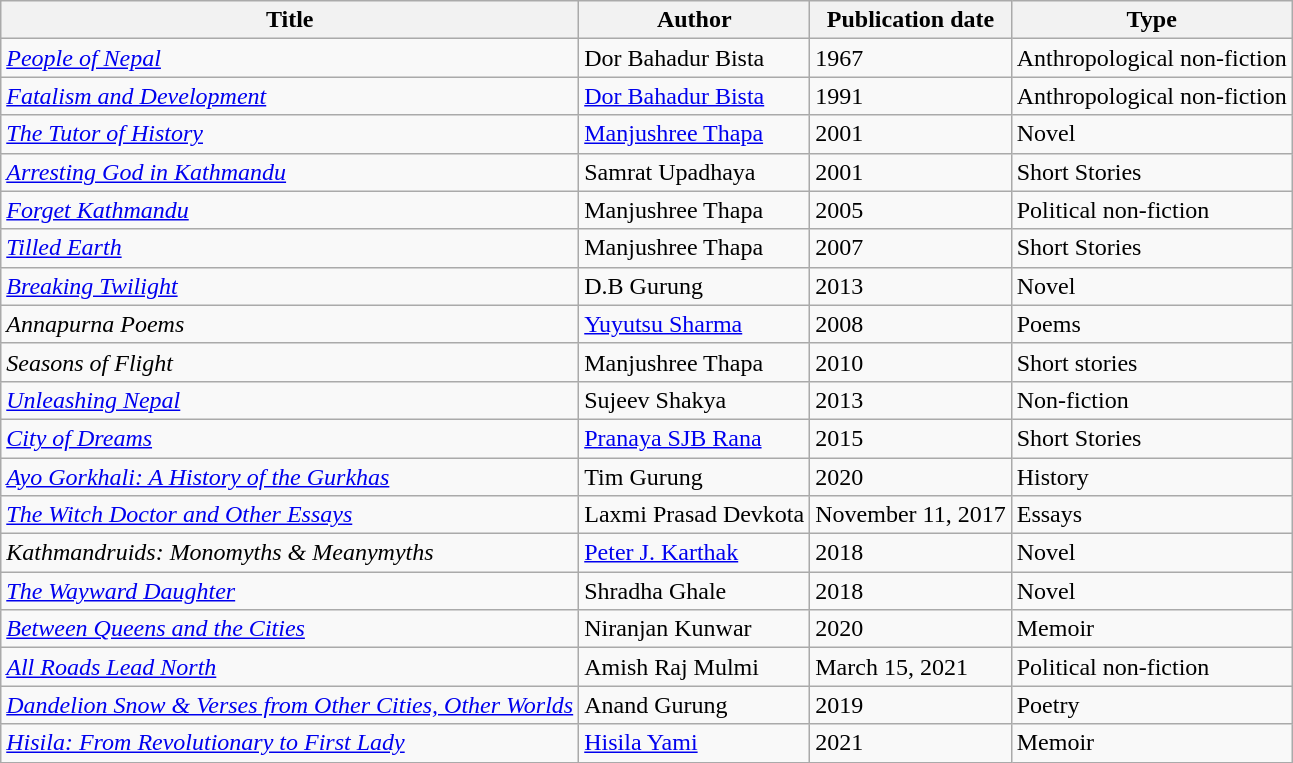<table class="wikitable sortable">
<tr>
<th>Title</th>
<th>Author</th>
<th>Publication date</th>
<th>Type</th>
</tr>
<tr>
<td><em><a href='#'>People of Nepal</a></em></td>
<td>Dor Bahadur Bista</td>
<td>1967</td>
<td>Anthropological non-fiction</td>
</tr>
<tr>
<td><em><a href='#'>Fatalism and Development</a></em></td>
<td><a href='#'>Dor Bahadur Bista</a></td>
<td>1991</td>
<td>Anthropological non-fiction</td>
</tr>
<tr>
<td><em><a href='#'>The Tutor of History</a></em></td>
<td><a href='#'>Manjushree Thapa</a></td>
<td>2001</td>
<td>Novel</td>
</tr>
<tr>
<td><em><a href='#'>Arresting God in Kathmandu</a></em></td>
<td>Samrat Upadhaya</td>
<td>2001</td>
<td>Short Stories</td>
</tr>
<tr>
<td><em><a href='#'>Forget Kathmandu</a></em></td>
<td>Manjushree Thapa</td>
<td>2005</td>
<td>Political non-fiction</td>
</tr>
<tr>
<td><em><a href='#'>Tilled Earth</a></em></td>
<td>Manjushree Thapa</td>
<td>2007</td>
<td>Short Stories</td>
</tr>
<tr>
<td><em><a href='#'>Breaking Twilight</a></em></td>
<td>D.B Gurung</td>
<td>2013</td>
<td>Novel</td>
</tr>
<tr>
<td><em>Annapurna Poems</em></td>
<td><a href='#'>Yuyutsu Sharma</a></td>
<td>2008</td>
<td>Poems</td>
</tr>
<tr>
<td><em>Seasons of Flight</em></td>
<td>Manjushree Thapa</td>
<td>2010</td>
<td>Short stories</td>
</tr>
<tr>
<td><em><a href='#'>Unleashing Nepal</a></em></td>
<td>Sujeev Shakya</td>
<td>2013</td>
<td>Non-fiction</td>
</tr>
<tr>
<td><em><a href='#'>City of Dreams</a></em></td>
<td><a href='#'>Pranaya SJB Rana</a></td>
<td>2015</td>
<td>Short Stories</td>
</tr>
<tr>
<td><em><a href='#'>Ayo Gorkhali: A History of the Gurkhas</a></em></td>
<td>Tim Gurung</td>
<td>2020</td>
<td>History</td>
</tr>
<tr>
<td><em><a href='#'>The Witch Doctor and Other Essays</a></em></td>
<td>Laxmi Prasad Devkota</td>
<td>November 11, 2017</td>
<td>Essays</td>
</tr>
<tr>
<td><em>Kathmandruids: Monomyths & Meanymyths</em></td>
<td><a href='#'>Peter J. Karthak</a></td>
<td>2018</td>
<td>Novel</td>
</tr>
<tr>
<td><a href='#'><em>The Wayward Daughter</em></a></td>
<td>Shradha Ghale</td>
<td>2018</td>
<td>Novel</td>
</tr>
<tr>
<td><em><a href='#'>Between Queens and the Cities</a></em></td>
<td>Niranjan Kunwar</td>
<td>2020</td>
<td>Memoir</td>
</tr>
<tr>
<td><em><a href='#'>All Roads Lead North</a></em></td>
<td>Amish Raj Mulmi</td>
<td>March 15, 2021</td>
<td>Political non-fiction</td>
</tr>
<tr>
<td><em><a href='#'>Dandelion Snow & Verses from Other Cities, Other Worlds</a></em></td>
<td>Anand Gurung</td>
<td>2019</td>
<td>Poetry</td>
</tr>
<tr>
<td><em><a href='#'>Hisila: From Revolutionary to First Lady</a></em></td>
<td><a href='#'>Hisila Yami</a></td>
<td>2021</td>
<td>Memoir</td>
</tr>
</table>
